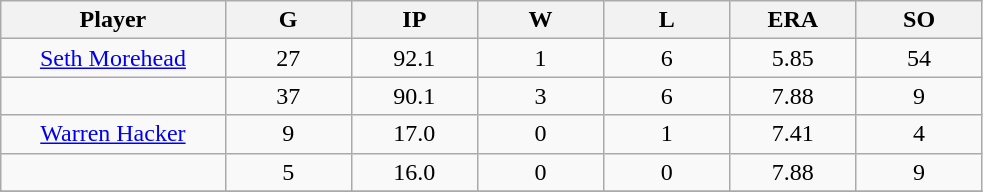<table class="wikitable sortable">
<tr>
<th bgcolor="#DDDDFF" width="16%">Player</th>
<th bgcolor="#DDDDFF" width="9%">G</th>
<th bgcolor="#DDDDFF" width="9%">IP</th>
<th bgcolor="#DDDDFF" width="9%">W</th>
<th bgcolor="#DDDDFF" width="9%">L</th>
<th bgcolor="#DDDDFF" width="9%">ERA</th>
<th bgcolor="#DDDDFF" width="9%">SO</th>
</tr>
<tr align="center">
<td><a href='#'>Seth Morehead</a></td>
<td>27</td>
<td>92.1</td>
<td>1</td>
<td>6</td>
<td>5.85</td>
<td>54</td>
</tr>
<tr align=center>
<td></td>
<td>37</td>
<td>90.1</td>
<td>3</td>
<td>6</td>
<td>7.88</td>
<td>9</td>
</tr>
<tr align="center">
<td><a href='#'>Warren Hacker</a></td>
<td>9</td>
<td>17.0</td>
<td>0</td>
<td>1</td>
<td>7.41</td>
<td>4</td>
</tr>
<tr align=center>
<td></td>
<td>5</td>
<td>16.0</td>
<td>0</td>
<td>0</td>
<td>7.88</td>
<td>9</td>
</tr>
<tr align="center">
</tr>
</table>
